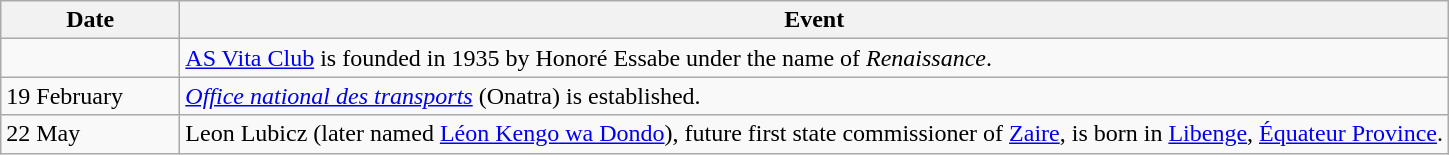<table class=wikitable>
<tr>
<th style="width:7em">Date</th>
<th>Event</th>
</tr>
<tr>
<td></td>
<td><a href='#'>AS Vita Club</a> is founded in 1935 by Honoré Essabe under the name of <em>Renaissance</em>.</td>
</tr>
<tr>
<td>19 February</td>
<td><em><a href='#'>Office national des transports</a></em> (Onatra) is established.</td>
</tr>
<tr>
<td>22 May</td>
<td>Leon Lubicz (later named <a href='#'>Léon Kengo wa Dondo</a>), future first state commissioner of <a href='#'>Zaire</a>, is born in <a href='#'>Libenge</a>, <a href='#'>Équateur Province</a>.</td>
</tr>
</table>
